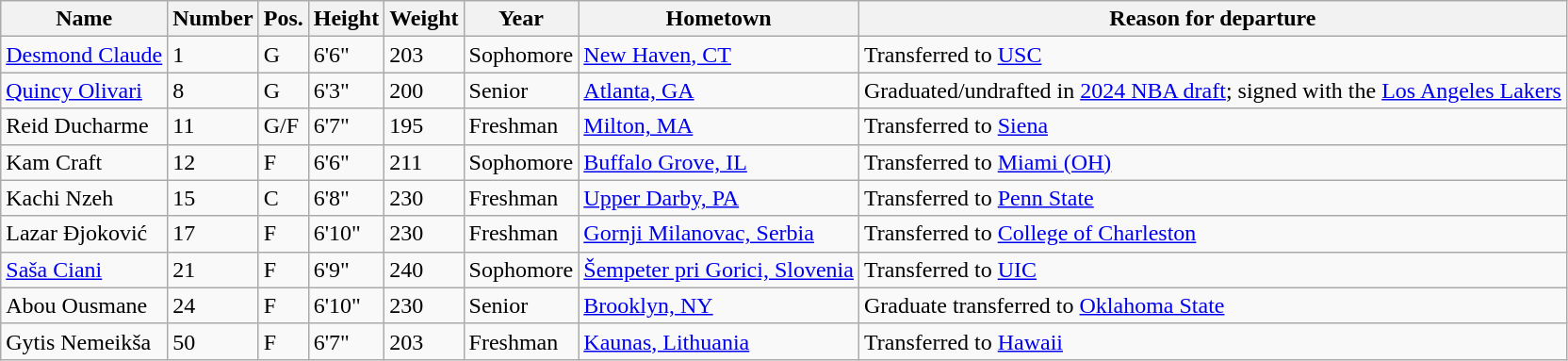<table class="wikitable sortable" border="1">
<tr>
<th>Name</th>
<th>Number</th>
<th>Pos.</th>
<th>Height</th>
<th>Weight</th>
<th>Year</th>
<th>Hometown</th>
<th class="unsortable">Reason for departure</th>
</tr>
<tr>
<td><a href='#'>Desmond Claude</a></td>
<td>1</td>
<td>G</td>
<td>6'6"</td>
<td>203</td>
<td>Sophomore</td>
<td><a href='#'>New Haven, CT</a></td>
<td>Transferred to <a href='#'>USC</a></td>
</tr>
<tr>
<td><a href='#'>Quincy Olivari</a></td>
<td>8</td>
<td>G</td>
<td>6'3"</td>
<td>200</td>
<td>Senior</td>
<td><a href='#'>Atlanta, GA</a></td>
<td>Graduated/undrafted in <a href='#'>2024 NBA draft</a>; signed with the <a href='#'>Los Angeles Lakers</a></td>
</tr>
<tr>
<td>Reid Ducharme</td>
<td>11</td>
<td>G/F</td>
<td>6'7"</td>
<td>195</td>
<td>Freshman</td>
<td><a href='#'>Milton, MA</a></td>
<td>Transferred to <a href='#'>Siena</a></td>
</tr>
<tr>
<td>Kam Craft</td>
<td>12</td>
<td>F</td>
<td>6'6"</td>
<td>211</td>
<td>Sophomore</td>
<td><a href='#'>Buffalo Grove, IL</a></td>
<td>Transferred to <a href='#'>Miami (OH)</a></td>
</tr>
<tr>
<td>Kachi Nzeh</td>
<td>15</td>
<td>C</td>
<td>6'8"</td>
<td>230</td>
<td>Freshman</td>
<td><a href='#'>Upper Darby, PA</a></td>
<td>Transferred to <a href='#'>Penn State</a></td>
</tr>
<tr>
<td>Lazar Đjoković</td>
<td>17</td>
<td>F</td>
<td>6'10"</td>
<td>230</td>
<td>Freshman</td>
<td><a href='#'>Gornji Milanovac, Serbia</a></td>
<td>Transferred to <a href='#'>College of Charleston</a></td>
</tr>
<tr>
<td><a href='#'>Saša Ciani</a></td>
<td>21</td>
<td>F</td>
<td>6'9"</td>
<td>240</td>
<td>Sophomore</td>
<td><a href='#'>Šempeter pri Gorici, Slovenia</a></td>
<td>Transferred to <a href='#'>UIC</a></td>
</tr>
<tr>
<td>Abou Ousmane</td>
<td>24</td>
<td>F</td>
<td>6'10"</td>
<td>230</td>
<td>Senior</td>
<td><a href='#'>Brooklyn, NY</a></td>
<td>Graduate transferred to <a href='#'>Oklahoma State</a></td>
</tr>
<tr>
<td>Gytis Nemeikša</td>
<td>50</td>
<td>F</td>
<td>6'7"</td>
<td>203</td>
<td>Freshman</td>
<td><a href='#'>Kaunas, Lithuania</a></td>
<td>Transferred to <a href='#'>Hawaii</a></td>
</tr>
</table>
